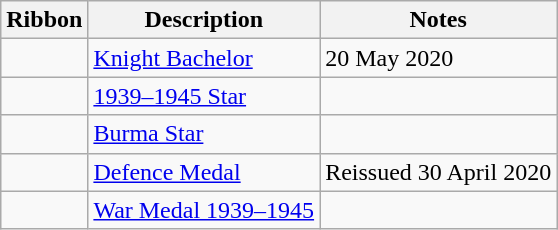<table class="wikitable">
<tr>
<th>Ribbon</th>
<th>Description</th>
<th>Notes</th>
</tr>
<tr>
<td></td>
<td><a href='#'>Knight Bachelor</a></td>
<td>20 May 2020</td>
</tr>
<tr>
<td></td>
<td><a href='#'>1939–1945 Star</a></td>
<td></td>
</tr>
<tr>
<td></td>
<td><a href='#'>Burma Star</a></td>
<td></td>
</tr>
<tr>
<td></td>
<td><a href='#'>Defence Medal</a></td>
<td>Reissued 30 April 2020</td>
</tr>
<tr>
<td></td>
<td><a href='#'>War Medal 1939–1945</a></td>
<td></td>
</tr>
</table>
